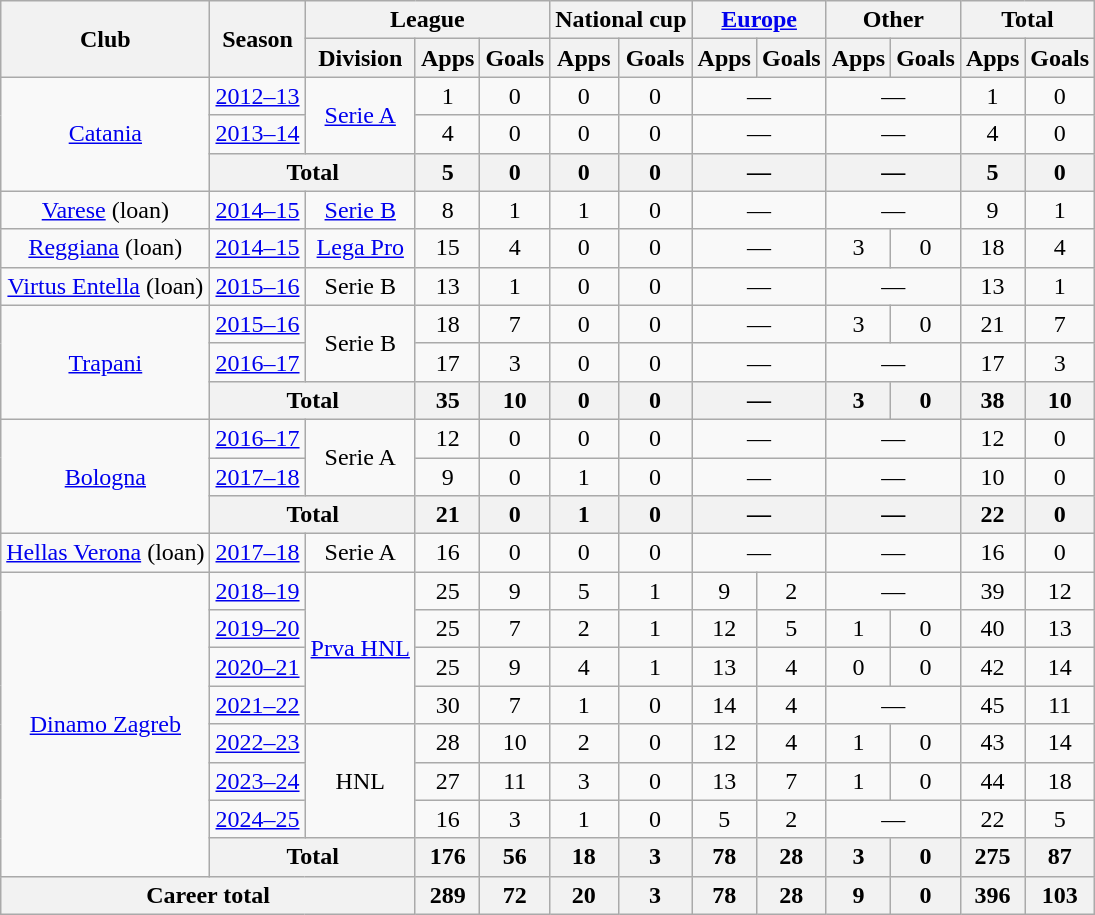<table class="wikitable" style="text-align:center">
<tr>
<th rowspan="2">Club</th>
<th rowspan="2">Season</th>
<th colspan="3">League</th>
<th colspan="2">National cup</th>
<th colspan="2"><a href='#'>Europe</a></th>
<th colspan="2">Other</th>
<th colspan="2">Total</th>
</tr>
<tr>
<th>Division</th>
<th>Apps</th>
<th>Goals</th>
<th>Apps</th>
<th>Goals</th>
<th>Apps</th>
<th>Goals</th>
<th>Apps</th>
<th>Goals</th>
<th>Apps</th>
<th>Goals</th>
</tr>
<tr>
<td rowspan="3"><a href='#'>Catania</a></td>
<td><a href='#'>2012–13</a></td>
<td rowspan="2"><a href='#'>Serie A</a></td>
<td>1</td>
<td>0</td>
<td>0</td>
<td>0</td>
<td colspan="2">—</td>
<td colspan="2">—</td>
<td>1</td>
<td>0</td>
</tr>
<tr>
<td><a href='#'>2013–14</a></td>
<td>4</td>
<td>0</td>
<td>0</td>
<td>0</td>
<td colspan="2">—</td>
<td colspan="2">—</td>
<td>4</td>
<td>0</td>
</tr>
<tr>
<th colspan="2">Total</th>
<th>5</th>
<th>0</th>
<th>0</th>
<th>0</th>
<th colspan="2">—</th>
<th colspan="2">—</th>
<th>5</th>
<th>0</th>
</tr>
<tr>
<td><a href='#'>Varese</a> (loan)</td>
<td><a href='#'>2014–15</a></td>
<td><a href='#'>Serie B</a></td>
<td>8</td>
<td>1</td>
<td>1</td>
<td>0</td>
<td colspan="2">—</td>
<td colspan="2">—</td>
<td>9</td>
<td>1</td>
</tr>
<tr>
<td><a href='#'>Reggiana</a> (loan)</td>
<td><a href='#'>2014–15</a></td>
<td><a href='#'>Lega Pro</a></td>
<td>15</td>
<td>4</td>
<td>0</td>
<td>0</td>
<td colspan="2">—</td>
<td>3</td>
<td>0</td>
<td>18</td>
<td>4</td>
</tr>
<tr>
<td><a href='#'>Virtus Entella</a> (loan)</td>
<td><a href='#'>2015–16</a></td>
<td>Serie B</td>
<td>13</td>
<td>1</td>
<td>0</td>
<td>0</td>
<td colspan="2">—</td>
<td colspan="2">—</td>
<td>13</td>
<td>1</td>
</tr>
<tr>
<td rowspan="3"><a href='#'>Trapani</a></td>
<td><a href='#'>2015–16</a></td>
<td rowspan="2">Serie B</td>
<td>18</td>
<td>7</td>
<td>0</td>
<td>0</td>
<td colspan="2">—</td>
<td>3</td>
<td>0</td>
<td>21</td>
<td>7</td>
</tr>
<tr>
<td><a href='#'>2016–17</a></td>
<td>17</td>
<td>3</td>
<td>0</td>
<td>0</td>
<td colspan="2">—</td>
<td colspan="2">—</td>
<td>17</td>
<td>3</td>
</tr>
<tr>
<th colspan="2">Total</th>
<th>35</th>
<th>10</th>
<th>0</th>
<th>0</th>
<th colspan="2">—</th>
<th>3</th>
<th>0</th>
<th>38</th>
<th>10</th>
</tr>
<tr>
<td rowspan="3"><a href='#'>Bologna</a></td>
<td><a href='#'>2016–17</a></td>
<td rowspan="2">Serie A</td>
<td>12</td>
<td>0</td>
<td>0</td>
<td>0</td>
<td colspan="2">—</td>
<td colspan="2">—</td>
<td>12</td>
<td>0</td>
</tr>
<tr>
<td><a href='#'>2017–18</a></td>
<td>9</td>
<td>0</td>
<td>1</td>
<td>0</td>
<td colspan="2">—</td>
<td colspan="2">—</td>
<td>10</td>
<td>0</td>
</tr>
<tr>
<th colspan="2">Total</th>
<th>21</th>
<th>0</th>
<th>1</th>
<th>0</th>
<th colspan="2">—</th>
<th colspan="2">—</th>
<th>22</th>
<th>0</th>
</tr>
<tr>
<td><a href='#'>Hellas Verona</a> (loan)</td>
<td><a href='#'>2017–18</a></td>
<td>Serie A</td>
<td>16</td>
<td>0</td>
<td>0</td>
<td>0</td>
<td colspan="2">—</td>
<td colspan="2">—</td>
<td>16</td>
<td>0</td>
</tr>
<tr>
<td rowspan="8"><a href='#'>Dinamo Zagreb</a></td>
<td><a href='#'>2018–19</a></td>
<td rowspan="4"><a href='#'>Prva HNL</a></td>
<td>25</td>
<td>9</td>
<td>5</td>
<td>1</td>
<td>9</td>
<td>2</td>
<td colspan="2">—</td>
<td>39</td>
<td>12</td>
</tr>
<tr>
<td><a href='#'>2019–20</a></td>
<td>25</td>
<td>7</td>
<td>2</td>
<td>1</td>
<td>12</td>
<td>5</td>
<td>1</td>
<td>0</td>
<td>40</td>
<td>13</td>
</tr>
<tr>
<td><a href='#'>2020–21</a></td>
<td>25</td>
<td>9</td>
<td>4</td>
<td>1</td>
<td>13</td>
<td>4</td>
<td>0</td>
<td>0</td>
<td>42</td>
<td>14</td>
</tr>
<tr>
<td><a href='#'>2021–22</a></td>
<td>30</td>
<td>7</td>
<td>1</td>
<td>0</td>
<td>14</td>
<td>4</td>
<td colspan="2">—</td>
<td>45</td>
<td>11</td>
</tr>
<tr>
<td><a href='#'>2022–23</a></td>
<td rowspan="3">HNL</td>
<td>28</td>
<td>10</td>
<td>2</td>
<td>0</td>
<td>12</td>
<td>4</td>
<td>1</td>
<td>0</td>
<td>43</td>
<td>14</td>
</tr>
<tr>
<td><a href='#'>2023–24</a></td>
<td>27</td>
<td>11</td>
<td>3</td>
<td>0</td>
<td>13</td>
<td>7</td>
<td>1</td>
<td>0</td>
<td>44</td>
<td>18</td>
</tr>
<tr>
<td><a href='#'>2024–25</a></td>
<td>16</td>
<td>3</td>
<td>1</td>
<td>0</td>
<td>5</td>
<td>2</td>
<td colspan="2">—</td>
<td>22</td>
<td>5</td>
</tr>
<tr>
<th colspan="2">Total</th>
<th>176</th>
<th>56</th>
<th>18</th>
<th>3</th>
<th>78</th>
<th>28</th>
<th>3</th>
<th>0</th>
<th>275</th>
<th>87</th>
</tr>
<tr>
<th colspan="3">Career total</th>
<th>289</th>
<th>72</th>
<th>20</th>
<th>3</th>
<th>78</th>
<th>28</th>
<th>9</th>
<th>0</th>
<th>396</th>
<th>103</th>
</tr>
</table>
